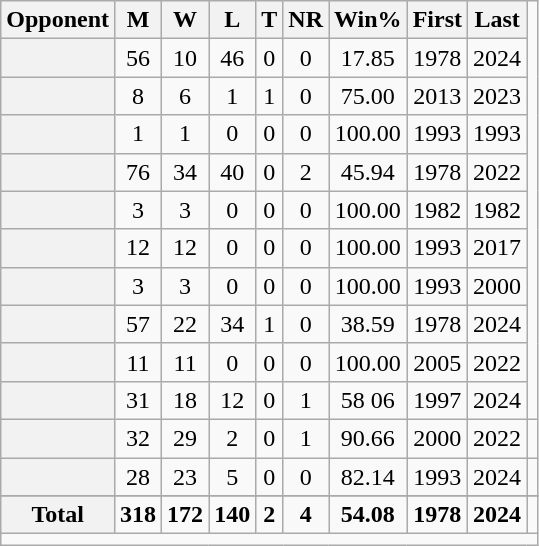<table class="wikitable plainrowheaders sortable" style="text-align:center">
<tr>
<th scope="col">Opponent</th>
<th scope="col">M</th>
<th scope="col">W</th>
<th scope="col">L</th>
<th scope="col">T</th>
<th scope="col">NR</th>
<th scope="col">Win%</th>
<th scope="col">First</th>
<th scope="col">Last</th>
</tr>
<tr>
<th scope="row"></th>
<td>56</td>
<td>10</td>
<td>46</td>
<td>0</td>
<td>0</td>
<td>17.85</td>
<td>1978</td>
<td>2024</td>
</tr>
<tr>
<th scope="row"></th>
<td>8</td>
<td>6</td>
<td>1</td>
<td>1</td>
<td>0</td>
<td>75.00</td>
<td>2013</td>
<td>2023</td>
</tr>
<tr>
<th scope="row"></th>
<td>1</td>
<td>1</td>
<td>0</td>
<td>0</td>
<td>0</td>
<td>100.00</td>
<td>1993</td>
<td>1993</td>
</tr>
<tr>
<th scope="row"></th>
<td>76</td>
<td>34</td>
<td>40</td>
<td>0</td>
<td>2</td>
<td>45.94</td>
<td>1978</td>
<td>2022</td>
</tr>
<tr>
<th scope="row"></th>
<td>3</td>
<td>3</td>
<td>0</td>
<td>0</td>
<td>0</td>
<td>100.00</td>
<td>1982</td>
<td>1982</td>
</tr>
<tr>
<th scope="row"></th>
<td>12</td>
<td>12</td>
<td>0</td>
<td>0</td>
<td>0</td>
<td>100.00</td>
<td>1993</td>
<td>2017</td>
</tr>
<tr>
<th scope="row"></th>
<td>3</td>
<td>3</td>
<td>0</td>
<td>0</td>
<td>0</td>
<td>100.00</td>
<td>1993</td>
<td>2000</td>
</tr>
<tr>
<th scope="row"></th>
<td>57</td>
<td>22</td>
<td>34</td>
<td>1</td>
<td>0</td>
<td>38.59</td>
<td>1978</td>
<td>2024</td>
</tr>
<tr>
<th scope="row"></th>
<td>11</td>
<td>11</td>
<td>0</td>
<td>0</td>
<td>0</td>
<td>100.00</td>
<td>2005</td>
<td>2022</td>
</tr>
<tr>
<th scope="row"></th>
<td>31</td>
<td>18</td>
<td>12</td>
<td>0</td>
<td>1</td>
<td>58 06</td>
<td>1997</td>
<td>2024</td>
</tr>
<tr>
<th scope="row"></th>
<td>32</td>
<td>29</td>
<td>2</td>
<td>0</td>
<td>1</td>
<td>90.66</td>
<td>2000</td>
<td>2022</td>
<td></td>
</tr>
<tr>
<th scope="row"></th>
<td>28</td>
<td>23</td>
<td>5</td>
<td>0</td>
<td>0</td>
<td>82.14</td>
<td>1993</td>
<td>2024</td>
<td></td>
</tr>
<tr>
</tr>
<tr class="sortbottom">
<th scope="row" style="text-align:center"><strong>Total</strong></th>
<td><strong>318</strong></td>
<td><strong>172</strong></td>
<td><strong>140</strong></td>
<td><strong>2</strong></td>
<td><strong>4</strong></td>
<td><strong>54.08</strong></td>
<td><strong>1978</strong></td>
<td><strong>2024</strong></td>
<td></td>
</tr>
<tr>
<td colspan=10></td>
</tr>
</table>
